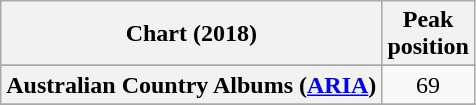<table class="wikitable plainrowheaders" style="text-align:center">
<tr>
<th scope="col">Chart (2018)</th>
<th scope="col">Peak<br> position</th>
</tr>
<tr>
</tr>
<tr>
<th scope="row">Australian Country Albums (<a href='#'>ARIA</a>)</th>
<td>69</td>
</tr>
<tr>
</tr>
</table>
